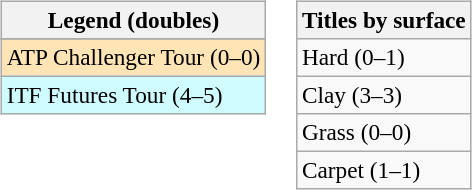<table>
<tr valign=top>
<td><br><table class=wikitable style=font-size:97%>
<tr>
<th>Legend (doubles)</th>
</tr>
<tr bgcolor=e5d1cb>
</tr>
<tr bgcolor=moccasin>
<td>ATP Challenger Tour (0–0)</td>
</tr>
<tr bgcolor=cffcff>
<td>ITF Futures Tour (4–5)</td>
</tr>
</table>
</td>
<td><br><table class=wikitable style=font-size:97%>
<tr>
<th>Titles by surface</th>
</tr>
<tr>
<td>Hard (0–1)</td>
</tr>
<tr>
<td>Clay (3–3)</td>
</tr>
<tr>
<td>Grass (0–0)</td>
</tr>
<tr>
<td>Carpet (1–1)</td>
</tr>
</table>
</td>
</tr>
</table>
